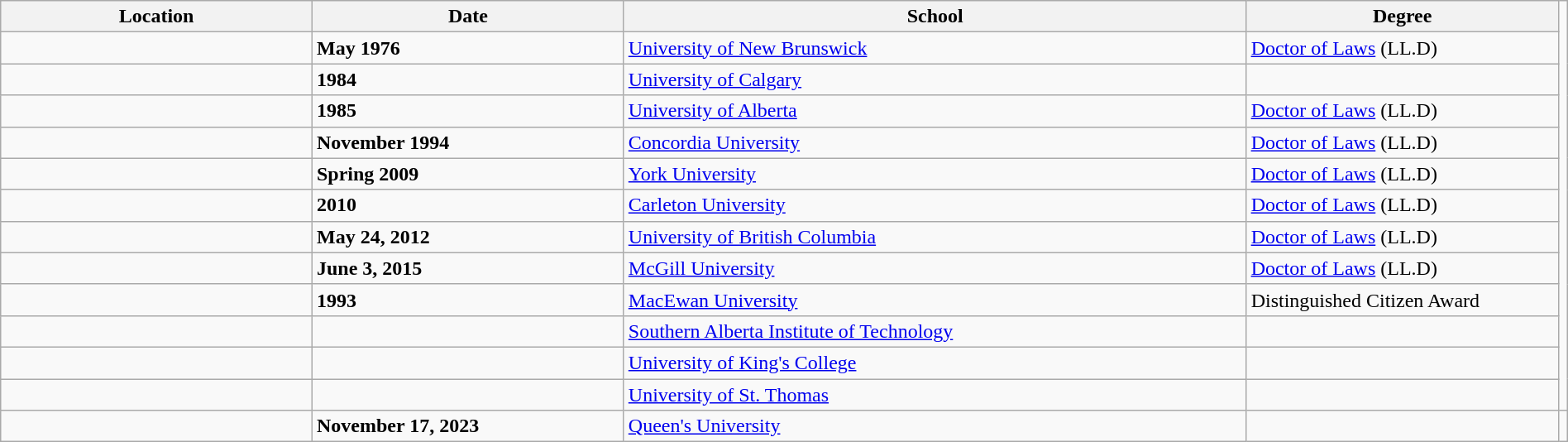<table class="wikitable" style="width:100%;">
<tr>
<th style="width:20%;">Location</th>
<th style="width:20%;">Date</th>
<th style="width:40%;">School</th>
<th style="width:20%;">Degree</th>
</tr>
<tr>
<td></td>
<td><strong>May 1976</strong></td>
<td><a href='#'>University of New Brunswick</a></td>
<td><a href='#'>Doctor of Laws</a> (LL.D)</td>
</tr>
<tr>
<td></td>
<td><strong>1984</strong></td>
<td><a href='#'>University of Calgary</a></td>
<td></td>
</tr>
<tr>
<td></td>
<td><strong>1985</strong></td>
<td><a href='#'>University of Alberta</a></td>
<td><a href='#'>Doctor of Laws</a> (LL.D)</td>
</tr>
<tr>
<td></td>
<td><strong>November 1994</strong></td>
<td><a href='#'>Concordia University</a></td>
<td><a href='#'>Doctor of Laws</a> (LL.D)</td>
</tr>
<tr>
<td></td>
<td><strong>Spring 2009</strong></td>
<td><a href='#'>York University</a></td>
<td><a href='#'>Doctor of Laws</a> (LL.D)</td>
</tr>
<tr>
<td></td>
<td><strong>2010</strong></td>
<td><a href='#'>Carleton University</a></td>
<td><a href='#'>Doctor of Laws</a> (LL.D)</td>
</tr>
<tr>
<td></td>
<td><strong>May 24, 2012</strong></td>
<td><a href='#'>University of British Columbia</a></td>
<td><a href='#'>Doctor of Laws</a> (LL.D)</td>
</tr>
<tr>
<td></td>
<td><strong>June 3, 2015</strong></td>
<td><a href='#'>McGill University</a></td>
<td><a href='#'>Doctor of Laws</a> (LL.D)</td>
</tr>
<tr>
<td></td>
<td><strong>1993</strong></td>
<td><a href='#'>MacEwan University</a></td>
<td>Distinguished Citizen Award</td>
</tr>
<tr>
<td></td>
<td><strong></strong></td>
<td><a href='#'>Southern Alberta Institute of Technology</a></td>
<td></td>
</tr>
<tr>
<td></td>
<td><strong></strong></td>
<td><a href='#'>University of King's College</a></td>
<td></td>
</tr>
<tr>
<td></td>
<td><strong></strong></td>
<td><a href='#'>University of St. Thomas</a></td>
<td></td>
</tr>
<tr>
<td></td>
<td><strong>November 17, 2023</strong></td>
<td><a href='#'>Queen's University</a></td>
<td></td>
<td></td>
</tr>
</table>
